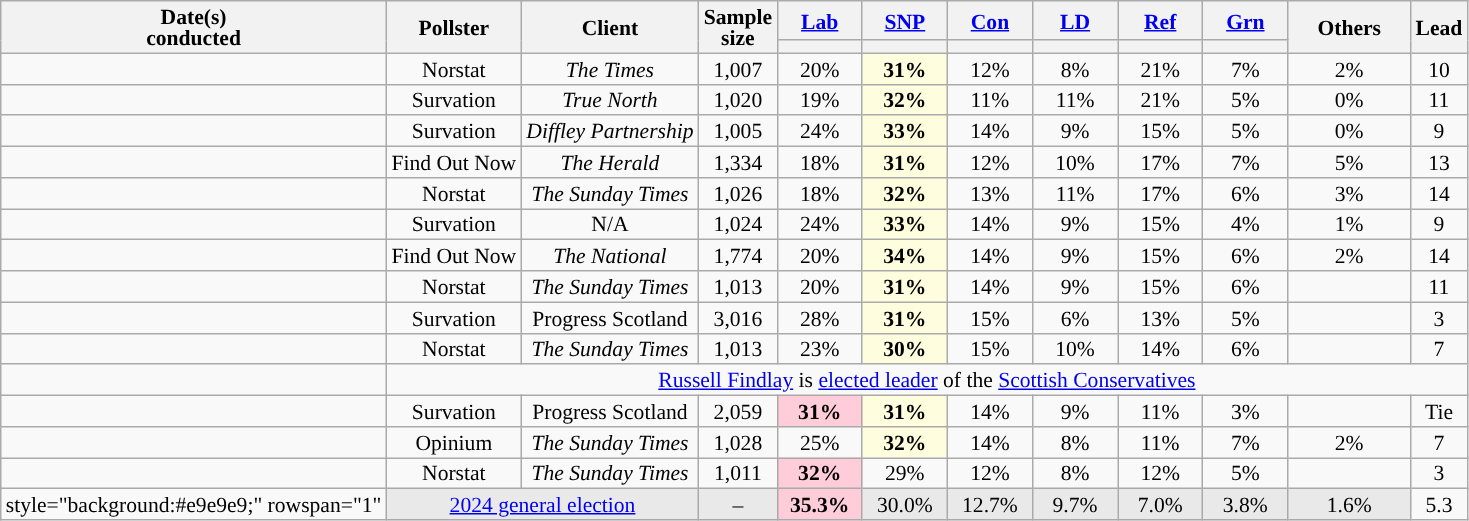<table class="wikitable sortable mw-datatable" style="text-align:center; font-size:90%; line-height:14px;">
<tr>
<th rowspan="2">Date(s)<br>conducted</th>
<th rowspan="2">Pollster</th>
<th rowspan="2">Client</th>
<th rowspan="2" data-sort-type="number">Sample <br>size</th>
<th class="unsortable" style="width:50px;"><a href='#'>Lab</a></th>
<th class="unsortable" style="width:50px;"><a href='#'>SNP</a></th>
<th class="unsortable" style="width:50px;"><a href='#'>Con</a></th>
<th class="unsortable" style="width:50px;"><a href='#'>LD</a></th>
<th class="unsortable" style="width:50px;"><a href='#'>Ref</a></th>
<th class="unsortable" style="width:50px;"><a href='#'>Grn</a></th>
<th rowspan="2" class="unsortable" style="width:75px;">Others</th>
<th rowspan="2" data-sort-type="number">Lead</th>
</tr>
<tr>
<th data-sort-type="number" style="background:"></th>
<th data-sort-type="number" style="background:"></th>
<th data-sort-type="number" style="background:"></th>
<th data-sort-type="number" style="background:"></th>
<th data-sort-type="number" style="background:"></th>
<th data-sort-type="number" style="background:"></th>
</tr>
<tr>
<td></td>
<td>Norstat</td>
<td><em>The Times</em></td>
<td>1,007</td>
<td>20%</td>
<td style="background:#FEFDDE;"><strong>31%</strong></td>
<td>12%</td>
<td>8%</td>
<td>21%</td>
<td>7%</td>
<td>2%</td>
<td style="background:">10</td>
</tr>
<tr>
<td></td>
<td>Survation</td>
<td><em>True North</em></td>
<td>1,020</td>
<td>19%</td>
<td style="background:#FEFDDE;"><strong>32%</strong></td>
<td>11%</td>
<td>11%</td>
<td>21%</td>
<td>5%</td>
<td>0%</td>
<td style="background:">11</td>
</tr>
<tr>
<td></td>
<td>Survation</td>
<td><em>Diffley Partnership</em></td>
<td>1,005</td>
<td>24%</td>
<td style="background:#FEFDDE;"><strong>33%</strong></td>
<td>14%</td>
<td>9%</td>
<td>15%</td>
<td>5%</td>
<td>0%</td>
<td style="background:">9</td>
</tr>
<tr>
<td></td>
<td>Find Out Now</td>
<td><em>The Herald</em></td>
<td>1,334</td>
<td>18%</td>
<td style="background:#FEFDDE;"><strong>31%</strong></td>
<td>12%</td>
<td>10%</td>
<td>17%</td>
<td>7%</td>
<td>5%</td>
<td style="background:">13</td>
</tr>
<tr>
<td></td>
<td>Norstat</td>
<td><em>The Sunday Times</em></td>
<td>1,026</td>
<td>18%</td>
<td style="background:#FEFDDE;"><strong>32%</strong></td>
<td>13%</td>
<td>11%</td>
<td>17%</td>
<td>6%</td>
<td>3%</td>
<td style="background:">14</td>
</tr>
<tr>
<td></td>
<td>Survation</td>
<td>N/A</td>
<td>1,024</td>
<td>24%</td>
<td style="background:#FEFDDE;"><strong>33%</strong></td>
<td>14%</td>
<td>9%</td>
<td>15%</td>
<td>4%</td>
<td>1%</td>
<td style="background:">9</td>
</tr>
<tr>
<td></td>
<td>Find Out Now</td>
<td><em>The National</em></td>
<td>1,774</td>
<td>20%</td>
<td style="background:#FEFDDE;"><strong>34%</strong></td>
<td>14%</td>
<td>9%</td>
<td>15%</td>
<td>6%</td>
<td>2%</td>
<td style="background:">14</td>
</tr>
<tr>
<td></td>
<td>Norstat</td>
<td><em>The Sunday Times</em></td>
<td>1,013</td>
<td>20%</td>
<td style="background:#FEFDDE;"><strong>31%</strong></td>
<td>14%</td>
<td>9%</td>
<td>15%</td>
<td>6%</td>
<td></td>
<td style="background:">11</td>
</tr>
<tr>
<td></td>
<td>Survation</td>
<td>Progress Scotland</td>
<td>3,016</td>
<td>28%</td>
<td style="background:#FEFDDE;"><strong>31%</strong></td>
<td>15%</td>
<td>6%</td>
<td>13%</td>
<td>5%</td>
<td></td>
<td style="background:">3</td>
</tr>
<tr>
<td></td>
<td>Norstat</td>
<td><em>The Sunday Times</em></td>
<td>1,013</td>
<td>23%</td>
<td style="background:#FEFDDE;"><strong>30%</strong></td>
<td>15%</td>
<td>10%</td>
<td>14%</td>
<td>6%</td>
<td></td>
<td style="background:">7</td>
</tr>
<tr>
<td></td>
<td colspan="11"><a href='#'>Russell Findlay</a> is <a href='#'>elected leader</a> of the <a href='#'>Scottish Conservatives</a></td>
</tr>
<tr>
<td></td>
<td>Survation</td>
<td>Progress Scotland</td>
<td>2,059</td>
<td style="background:#ffccd9;"><strong>31%</strong></td>
<td style="background:#FEFDDE;"><strong>31%</strong></td>
<td>14%</td>
<td>9%</td>
<td>11%</td>
<td>3%</td>
<td></td>
<td>Tie</td>
</tr>
<tr>
<td></td>
<td>Opinium</td>
<td><em>The Sunday Times</em></td>
<td>1,028</td>
<td>25%</td>
<td style="background:#FEFDDE;"><strong>32%</strong></td>
<td>14%</td>
<td>8%</td>
<td>11%</td>
<td>7%</td>
<td>2%</td>
<td style="background:">7</td>
</tr>
<tr>
<td></td>
<td>Norstat</td>
<td><em>The Sunday Times</em></td>
<td>1,011</td>
<td style="background:#ffccd9;"><strong>32%</strong></td>
<td>29%</td>
<td>12%</td>
<td>8%</td>
<td>12%</td>
<td>5%</td>
<td></td>
<td style="background:">3</td>
</tr>
<tr>
<td>style="background:#e9e9e9;" rowspan="1" </td>
<td style="background:#e9e9e9;" colspan="2"><a href='#'>2024 general election</a></td>
<td style="background:#e9e9e9;">–</td>
<td style="background:#ffccd9;"><strong>35.3%</strong></td>
<td style="background:#e9e9e9;">30.0%</td>
<td style="background:#e9e9e9;">12.7%</td>
<td style="background:#e9e9e9;">9.7%</td>
<td style="background:#e9e9e9;">7.0%</td>
<td style="background:#e9e9e9;">3.8%</td>
<td style="background:#e9e9e9;">1.6%</td>
<td style="background:">5.3</td>
</tr>
</table>
